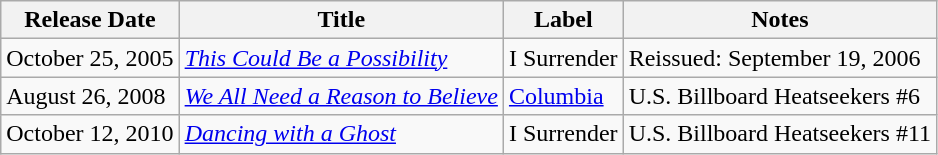<table class="wikitable">
<tr>
<th>Release Date</th>
<th>Title</th>
<th>Label</th>
<th>Notes</th>
</tr>
<tr>
<td>October 25, 2005</td>
<td><em><a href='#'>This Could Be a Possibility</a></em></td>
<td>I Surrender</td>
<td>Reissued: September 19, 2006</td>
</tr>
<tr>
<td>August 26, 2008</td>
<td><em><a href='#'>We All Need a Reason to Believe</a></em></td>
<td><a href='#'>Columbia</a></td>
<td>U.S. Billboard Heatseekers #6</td>
</tr>
<tr>
<td>October 12, 2010</td>
<td><em><a href='#'>Dancing with a Ghost</a></em></td>
<td>I Surrender</td>
<td>U.S. Billboard Heatseekers #11</td>
</tr>
</table>
